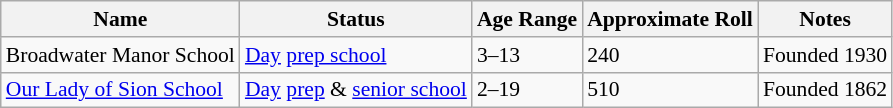<table class="wikitable sortable" style="font-size:90%;">
<tr>
<th>Name</th>
<th>Status</th>
<th>Age Range</th>
<th>Approximate Roll</th>
<th class="unsortable">Notes</th>
</tr>
<tr>
<td>Broadwater Manor School</td>
<td><a href='#'>Day</a> <a href='#'>prep school</a></td>
<td>3–13</td>
<td>240</td>
<td>Founded 1930</td>
</tr>
<tr>
<td><a href='#'>Our Lady of Sion School</a></td>
<td><a href='#'>Day</a> <a href='#'>prep</a> & <a href='#'>senior school</a></td>
<td>2–19</td>
<td>510</td>
<td>Founded 1862</td>
</tr>
</table>
